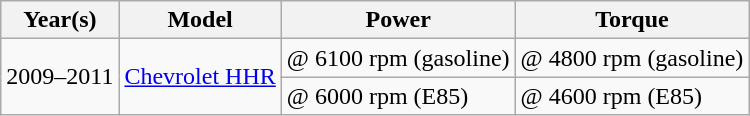<table class="wikitable">
<tr>
<th scope="col">Year(s)</th>
<th scope="col">Model</th>
<th scope="col">Power</th>
<th scope="col">Torque</th>
</tr>
<tr>
<td rowspan="2">2009–2011</td>
<td rowspan="2"><a href='#'>Chevrolet HHR</a></td>
<td> @ 6100 rpm (gasoline)</td>
<td> @ 4800 rpm (gasoline)</td>
</tr>
<tr>
<td> @ 6000 rpm (E85)</td>
<td> @ 4600 rpm (E85)</td>
</tr>
</table>
